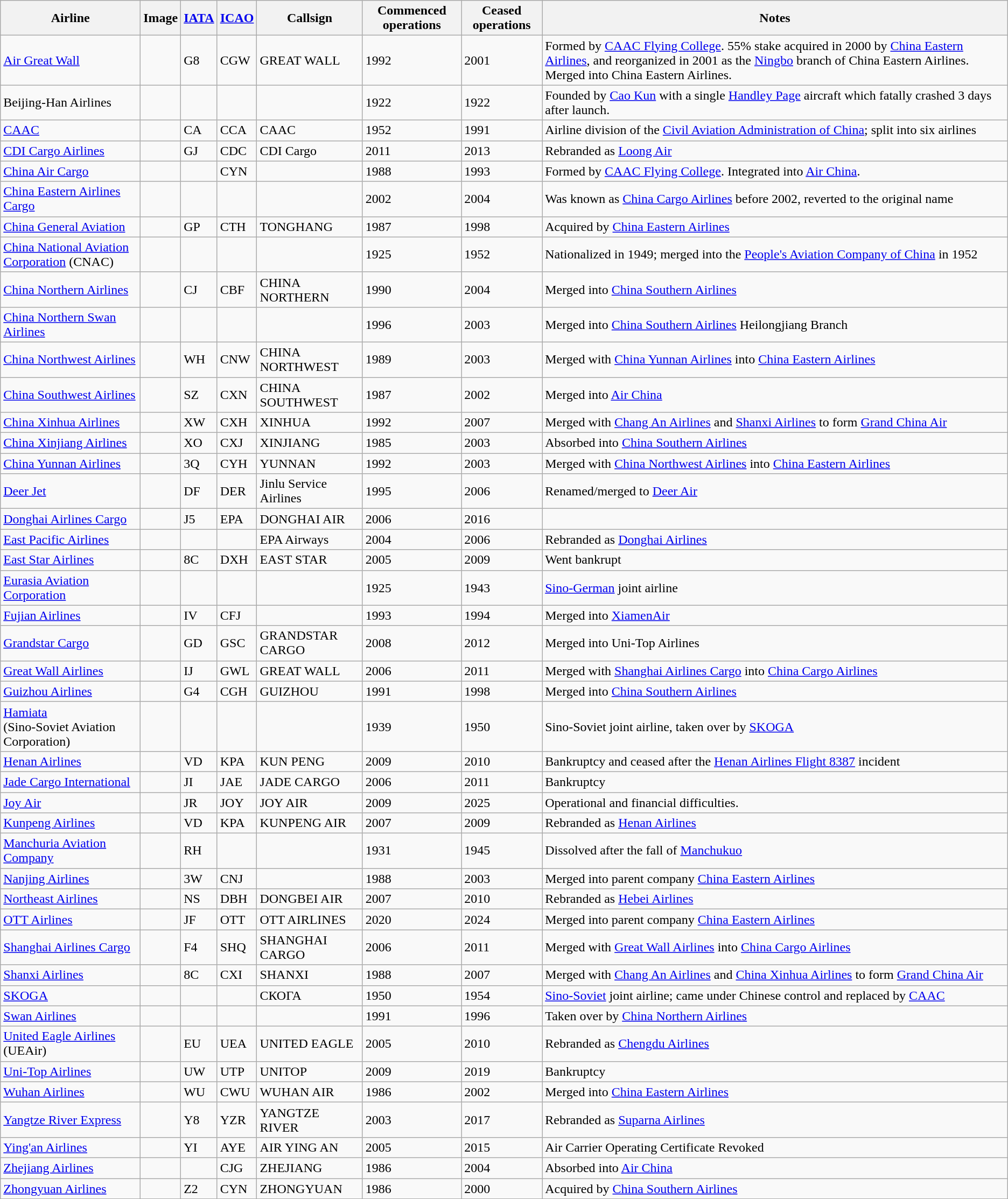<table class="wikitable sortable">
<tr valign="middle">
<th>Airline</th>
<th>Image</th>
<th><a href='#'>IATA</a></th>
<th><a href='#'>ICAO</a></th>
<th>Callsign</th>
<th>Commenced operations</th>
<th>Ceased operations</th>
<th>Notes</th>
</tr>
<tr>
<td><a href='#'>Air Great Wall</a></td>
<td></td>
<td>G8</td>
<td>CGW</td>
<td>GREAT WALL</td>
<td>1992</td>
<td>2001</td>
<td>Formed by <a href='#'>CAAC Flying College</a>. 55% stake acquired in 2000 by <a href='#'>China Eastern Airlines</a>, and reorganized in 2001 as the <a href='#'>Ningbo</a> branch of China Eastern Airlines. Merged into China Eastern Airlines.</td>
</tr>
<tr>
<td>Beijing-Han Airlines</td>
<td></td>
<td></td>
<td></td>
<td></td>
<td>1922</td>
<td>1922</td>
<td>Founded by <a href='#'>Cao Kun</a> with a single <a href='#'>Handley Page</a> aircraft which fatally crashed 3 days after launch.</td>
</tr>
<tr>
<td><a href='#'>CAAC</a></td>
<td></td>
<td>CA</td>
<td>CCA</td>
<td>CAAC</td>
<td>1952</td>
<td>1991</td>
<td>Airline division of the <a href='#'>Civil Aviation Administration of China</a>; split into six airlines</td>
</tr>
<tr>
<td><a href='#'>CDI Cargo Airlines</a></td>
<td></td>
<td>GJ</td>
<td>CDC</td>
<td>CDI Cargo</td>
<td>2011</td>
<td>2013</td>
<td>Rebranded as <a href='#'>Loong Air</a></td>
</tr>
<tr>
<td><a href='#'>China Air Cargo</a></td>
<td></td>
<td></td>
<td>CYN</td>
<td></td>
<td>1988</td>
<td>1993</td>
<td>Formed by <a href='#'>CAAC Flying College</a>. Integrated into <a href='#'>Air China</a>.</td>
</tr>
<tr>
<td><a href='#'>China Eastern Airlines Cargo</a></td>
<td></td>
<td></td>
<td></td>
<td></td>
<td>2002</td>
<td>2004</td>
<td>Was known as <a href='#'>China Cargo Airlines</a> before 2002, reverted to the original name</td>
</tr>
<tr>
<td><a href='#'>China General Aviation</a></td>
<td></td>
<td>GP</td>
<td>CTH</td>
<td>TONGHANG</td>
<td>1987</td>
<td>1998</td>
<td>Acquired by <a href='#'>China Eastern Airlines</a></td>
</tr>
<tr>
<td><a href='#'>China National Aviation Corporation</a> (CNAC)</td>
<td></td>
<td></td>
<td></td>
<td></td>
<td>1925</td>
<td>1952</td>
<td>Nationalized in 1949; merged into the <a href='#'>People's Aviation Company of China</a> in 1952</td>
</tr>
<tr>
<td><a href='#'>China Northern Airlines</a></td>
<td></td>
<td>CJ</td>
<td>CBF</td>
<td>CHINA NORTHERN</td>
<td>1990</td>
<td>2004</td>
<td>Merged into <a href='#'>China Southern Airlines</a></td>
</tr>
<tr>
<td><a href='#'>China Northern Swan Airlines</a></td>
<td></td>
<td></td>
<td></td>
<td></td>
<td>1996</td>
<td>2003</td>
<td>Merged into <a href='#'>China Southern Airlines</a> Heilongjiang Branch</td>
</tr>
<tr>
<td><a href='#'>China Northwest Airlines</a></td>
<td></td>
<td>WH</td>
<td>CNW</td>
<td>CHINA NORTHWEST</td>
<td>1989</td>
<td>2003</td>
<td>Merged with <a href='#'>China Yunnan Airlines</a> into <a href='#'>China Eastern Airlines</a></td>
</tr>
<tr>
<td><a href='#'>China Southwest Airlines</a></td>
<td></td>
<td>SZ</td>
<td>CXN</td>
<td>CHINA SOUTHWEST</td>
<td>1987</td>
<td>2002</td>
<td>Merged into <a href='#'>Air China</a></td>
</tr>
<tr>
<td><a href='#'>China Xinhua Airlines</a></td>
<td></td>
<td>XW</td>
<td>CXH</td>
<td>XINHUA</td>
<td>1992</td>
<td>2007</td>
<td>Merged with <a href='#'>Chang An Airlines</a> and <a href='#'>Shanxi Airlines</a> to form <a href='#'>Grand China Air</a></td>
</tr>
<tr>
<td><a href='#'>China Xinjiang Airlines</a></td>
<td></td>
<td>XO</td>
<td>CXJ</td>
<td>XINJIANG</td>
<td>1985</td>
<td>2003</td>
<td>Absorbed into <a href='#'>China Southern Airlines</a></td>
</tr>
<tr>
<td><a href='#'>China Yunnan Airlines</a></td>
<td></td>
<td>3Q</td>
<td>CYH</td>
<td>YUNNAN</td>
<td>1992</td>
<td>2003</td>
<td>Merged with <a href='#'>China Northwest Airlines</a> into <a href='#'>China Eastern Airlines</a></td>
</tr>
<tr>
<td><a href='#'>Deer Jet</a></td>
<td></td>
<td>DF</td>
<td>DER</td>
<td>Jinlu Service Airlines</td>
<td>1995</td>
<td>2006</td>
<td>Renamed/merged to <a href='#'>Deer Air</a></td>
</tr>
<tr>
<td><a href='#'>Donghai Airlines Cargo</a></td>
<td></td>
<td>J5</td>
<td>EPA</td>
<td>DONGHAI AIR</td>
<td>2006</td>
<td>2016</td>
<td></td>
</tr>
<tr>
<td><a href='#'>East Pacific Airlines</a></td>
<td></td>
<td></td>
<td></td>
<td>EPA Airways</td>
<td>2004</td>
<td>2006</td>
<td>Rebranded as <a href='#'>Donghai Airlines</a></td>
</tr>
<tr>
<td><a href='#'>East Star Airlines</a></td>
<td></td>
<td>8C</td>
<td>DXH</td>
<td>EAST STAR</td>
<td>2005</td>
<td>2009</td>
<td>Went bankrupt</td>
</tr>
<tr>
<td><a href='#'>Eurasia Aviation Corporation</a></td>
<td></td>
<td></td>
<td></td>
<td></td>
<td>1925</td>
<td>1943</td>
<td><a href='#'>Sino-German</a> joint airline</td>
</tr>
<tr>
<td><a href='#'>Fujian Airlines</a></td>
<td></td>
<td>IV</td>
<td>CFJ</td>
<td></td>
<td>1993</td>
<td>1994</td>
<td>Merged into <a href='#'>XiamenAir</a></td>
</tr>
<tr>
<td><a href='#'>Grandstar Cargo</a></td>
<td></td>
<td>GD</td>
<td>GSC</td>
<td>GRANDSTAR CARGO</td>
<td>2008</td>
<td>2012</td>
<td>Merged into Uni-Top Airlines</td>
</tr>
<tr>
<td><a href='#'>Great Wall Airlines</a></td>
<td></td>
<td>IJ</td>
<td>GWL</td>
<td>GREAT WALL</td>
<td>2006</td>
<td>2011</td>
<td>Merged with <a href='#'>Shanghai Airlines Cargo</a> into <a href='#'>China Cargo Airlines</a></td>
</tr>
<tr>
<td><a href='#'>Guizhou Airlines</a></td>
<td></td>
<td>G4</td>
<td>CGH</td>
<td>GUIZHOU</td>
<td>1991</td>
<td>1998</td>
<td>Merged into <a href='#'>China Southern Airlines</a></td>
</tr>
<tr>
<td><a href='#'>Hamiata</a><br>(Sino-Soviet Aviation Corporation)</td>
<td></td>
<td></td>
<td></td>
<td></td>
<td>1939</td>
<td>1950</td>
<td>Sino-Soviet joint airline, taken over by <a href='#'>SKOGA</a></td>
</tr>
<tr>
<td><a href='#'>Henan Airlines</a></td>
<td></td>
<td>VD</td>
<td>KPA</td>
<td>KUN PENG</td>
<td>2009</td>
<td>2010</td>
<td>Bankruptcy and ceased after the <a href='#'>Henan Airlines Flight 8387</a> incident</td>
</tr>
<tr>
<td><a href='#'>Jade Cargo International</a></td>
<td></td>
<td>JI</td>
<td>JAE</td>
<td>JADE CARGO</td>
<td>2006</td>
<td>2011</td>
<td>Bankruptcy</td>
</tr>
<tr>
<td><a href='#'>Joy Air</a></td>
<td></td>
<td>JR</td>
<td>JOY</td>
<td>JOY AIR</td>
<td>2009</td>
<td>2025</td>
<td>Operational and financial difficulties.</td>
</tr>
<tr>
<td><a href='#'>Kunpeng Airlines</a></td>
<td></td>
<td>VD</td>
<td>KPA</td>
<td>KUNPENG AIR</td>
<td>2007</td>
<td>2009</td>
<td>Rebranded as <a href='#'>Henan Airlines</a></td>
</tr>
<tr>
<td><a href='#'>Manchuria Aviation Company</a></td>
<td></td>
<td>RH</td>
<td></td>
<td></td>
<td>1931</td>
<td>1945</td>
<td>Dissolved after the fall of <a href='#'>Manchukuo</a></td>
</tr>
<tr>
<td><a href='#'>Nanjing Airlines</a></td>
<td></td>
<td>3W</td>
<td>CNJ</td>
<td></td>
<td>1988</td>
<td>2003</td>
<td>Merged into parent company <a href='#'>China Eastern Airlines</a></td>
</tr>
<tr>
<td><a href='#'>Northeast Airlines</a></td>
<td></td>
<td>NS</td>
<td>DBH</td>
<td>DONGBEI AIR</td>
<td>2007</td>
<td>2010</td>
<td>Rebranded as <a href='#'>Hebei Airlines</a></td>
</tr>
<tr>
<td><a href='#'>OTT Airlines</a></td>
<td></td>
<td>JF</td>
<td>OTT</td>
<td>OTT AIRLINES</td>
<td>2020</td>
<td>2024</td>
<td>Merged into parent company <a href='#'>China Eastern Airlines</a></td>
</tr>
<tr>
<td><a href='#'>Shanghai Airlines Cargo</a></td>
<td></td>
<td>F4</td>
<td>SHQ</td>
<td>SHANGHAI CARGO</td>
<td>2006</td>
<td>2011</td>
<td>Merged with <a href='#'>Great Wall Airlines</a> into <a href='#'>China Cargo Airlines</a></td>
</tr>
<tr>
<td><a href='#'>Shanxi Airlines</a></td>
<td></td>
<td>8C</td>
<td>CXI</td>
<td>SHANXI</td>
<td>1988</td>
<td>2007</td>
<td>Merged with <a href='#'>Chang An Airlines</a> and <a href='#'>China Xinhua Airlines</a> to form <a href='#'>Grand China Air</a></td>
</tr>
<tr>
<td><a href='#'>SKOGA</a></td>
<td></td>
<td></td>
<td></td>
<td>СКОГА</td>
<td>1950</td>
<td>1954</td>
<td><a href='#'>Sino-Soviet</a> joint airline; came under Chinese control and replaced by <a href='#'>CAAC</a></td>
</tr>
<tr>
<td><a href='#'>Swan Airlines</a></td>
<td></td>
<td></td>
<td></td>
<td></td>
<td>1991</td>
<td>1996</td>
<td>Taken over by <a href='#'>China Northern Airlines</a></td>
</tr>
<tr>
<td><a href='#'>United Eagle Airlines</a> (UEAir)</td>
<td></td>
<td>EU</td>
<td>UEA</td>
<td>UNITED EAGLE</td>
<td>2005</td>
<td>2010</td>
<td>Rebranded as <a href='#'>Chengdu Airlines</a></td>
</tr>
<tr>
<td><a href='#'>Uni-Top Airlines</a></td>
<td></td>
<td>UW</td>
<td>UTP</td>
<td>UNITOP</td>
<td>2009</td>
<td>2019</td>
<td>Bankruptcy</td>
</tr>
<tr>
<td><a href='#'>Wuhan Airlines</a></td>
<td></td>
<td>WU</td>
<td>CWU</td>
<td>WUHAN AIR</td>
<td>1986</td>
<td>2002</td>
<td>Merged into <a href='#'>China Eastern Airlines</a></td>
</tr>
<tr>
<td><a href='#'>Yangtze River Express</a></td>
<td></td>
<td>Y8</td>
<td>YZR</td>
<td>YANGTZE RIVER</td>
<td>2003</td>
<td>2017</td>
<td>Rebranded as <a href='#'>Suparna Airlines</a></td>
</tr>
<tr>
<td><a href='#'>Ying'an Airlines</a></td>
<td></td>
<td>YI</td>
<td>AYE</td>
<td>AIR YING AN</td>
<td>2005</td>
<td>2015</td>
<td>Air Carrier Operating Certificate Revoked</td>
</tr>
<tr>
<td><a href='#'>Zhejiang Airlines</a></td>
<td></td>
<td></td>
<td>CJG</td>
<td>ZHEJIANG</td>
<td>1986</td>
<td>2004</td>
<td>Absorbed into <a href='#'>Air China</a></td>
</tr>
<tr>
<td><a href='#'>Zhongyuan Airlines</a></td>
<td></td>
<td>Z2</td>
<td>CYN</td>
<td>ZHONGYUAN</td>
<td>1986</td>
<td>2000</td>
<td>Acquired by <a href='#'>China Southern Airlines</a></td>
</tr>
</table>
